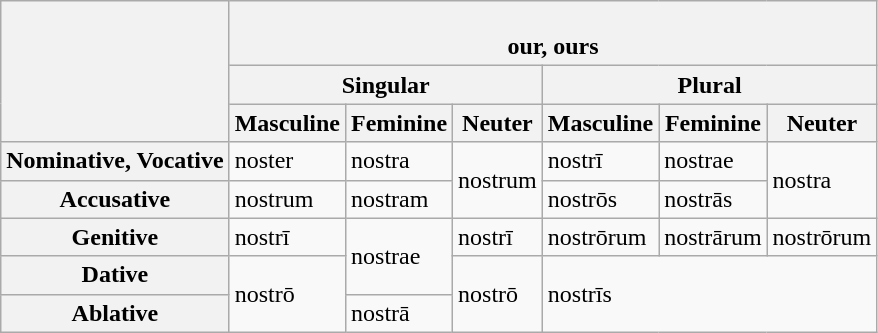<table class="wikitable">
<tr>
<th rowspan="3"></th>
<th colspan="6"><br> our, ours</th>
</tr>
<tr>
<th colspan="3">Singular</th>
<th colspan="3">Plural</th>
</tr>
<tr>
<th>Masculine</th>
<th>Feminine</th>
<th>Neuter</th>
<th>Masculine</th>
<th>Feminine</th>
<th>Neuter</th>
</tr>
<tr>
<th>Nominative, Vocative</th>
<td>noster</td>
<td>nostra</td>
<td rowspan="2">nostrum</td>
<td>nostrī</td>
<td>nostrae</td>
<td rowspan="2">nostra</td>
</tr>
<tr>
<th>Accusative</th>
<td>nostrum</td>
<td>nostram</td>
<td>nostrōs</td>
<td>nostrās</td>
</tr>
<tr>
<th>Genitive</th>
<td>nostrī</td>
<td rowspan="2">nostrae</td>
<td>nostrī</td>
<td>nostrōrum</td>
<td>nostrārum</td>
<td>nostrōrum</td>
</tr>
<tr>
<th>Dative</th>
<td rowspan="2">nostrō</td>
<td rowspan="2">nostrō</td>
<td rowspan="2" colspan="3">nostrīs</td>
</tr>
<tr>
<th>Ablative</th>
<td>nostrā</td>
</tr>
</table>
